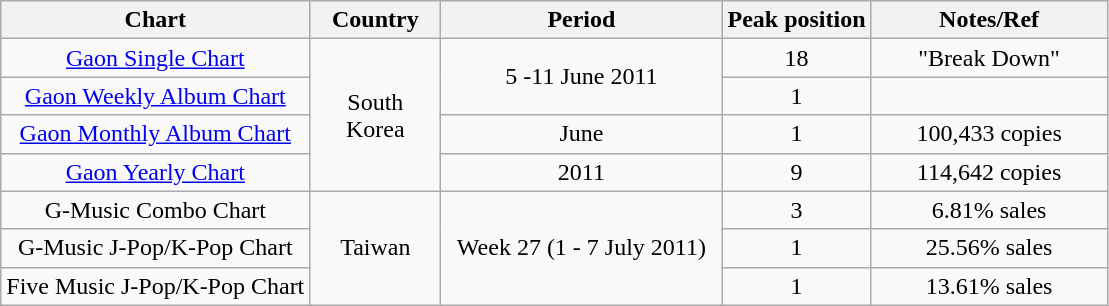<table class="wikitable" style="text-align:center">
<tr>
<th>Chart</th>
<th width=80px>Country</th>
<th width=180px>Period</th>
<th>Peak position</th>
<th width=150px>Notes/Ref</th>
</tr>
<tr>
<td><a href='#'>Gaon Single Chart</a></td>
<td rowspan=4>South Korea</td>
<td rowspan=2>5 -11 June 2011</td>
<td>18</td>
<td>"Break Down"</td>
</tr>
<tr>
<td><a href='#'>Gaon Weekly Album Chart</a></td>
<td>1</td>
<td></td>
</tr>
<tr>
<td><a href='#'>Gaon Monthly Album Chart</a></td>
<td>June</td>
<td>1</td>
<td>100,433 copies</td>
</tr>
<tr>
<td><a href='#'>Gaon Yearly Chart</a></td>
<td>2011</td>
<td>9</td>
<td>114,642 copies</td>
</tr>
<tr>
<td>G-Music Combo Chart</td>
<td rowspan=3>Taiwan</td>
<td rowspan=3>Week 27 (1 - 7 July 2011)</td>
<td>3</td>
<td>6.81% sales</td>
</tr>
<tr>
<td>G-Music J-Pop/K-Pop Chart</td>
<td>1</td>
<td>25.56% sales</td>
</tr>
<tr>
<td>Five Music J-Pop/K-Pop Chart</td>
<td>1</td>
<td>13.61% sales</td>
</tr>
</table>
